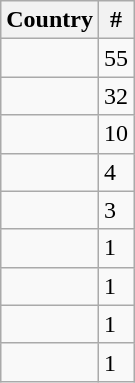<table class="wikitable sortable">
<tr>
<th>Country</th>
<th>#</th>
</tr>
<tr>
<td></td>
<td>55</td>
</tr>
<tr>
<td></td>
<td>32</td>
</tr>
<tr>
<td></td>
<td>10</td>
</tr>
<tr>
<td></td>
<td>4</td>
</tr>
<tr>
<td></td>
<td>3</td>
</tr>
<tr>
<td></td>
<td>1</td>
</tr>
<tr>
<td></td>
<td>1</td>
</tr>
<tr>
<td></td>
<td>1</td>
</tr>
<tr>
<td></td>
<td>1</td>
</tr>
</table>
